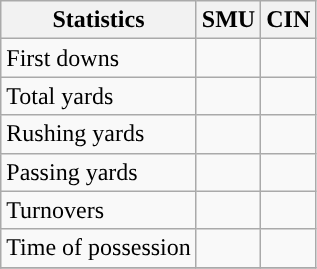<table class="wikitable">
<tr>
<th>Statistics</th>
<th>SMU</th>
<th>CIN</th>
</tr>
<tr>
<td>First downs</td>
<td></td>
<td></td>
</tr>
<tr>
<td>Total yards</td>
<td></td>
<td></td>
</tr>
<tr>
<td>Rushing yards</td>
<td></td>
<td></td>
</tr>
<tr>
<td>Passing yards</td>
<td></td>
<td></td>
</tr>
<tr>
<td>Turnovers</td>
<td></td>
<td></td>
</tr>
<tr>
<td>Time of possession</td>
<td></td>
<td></td>
</tr>
<tr>
</tr>
</table>
